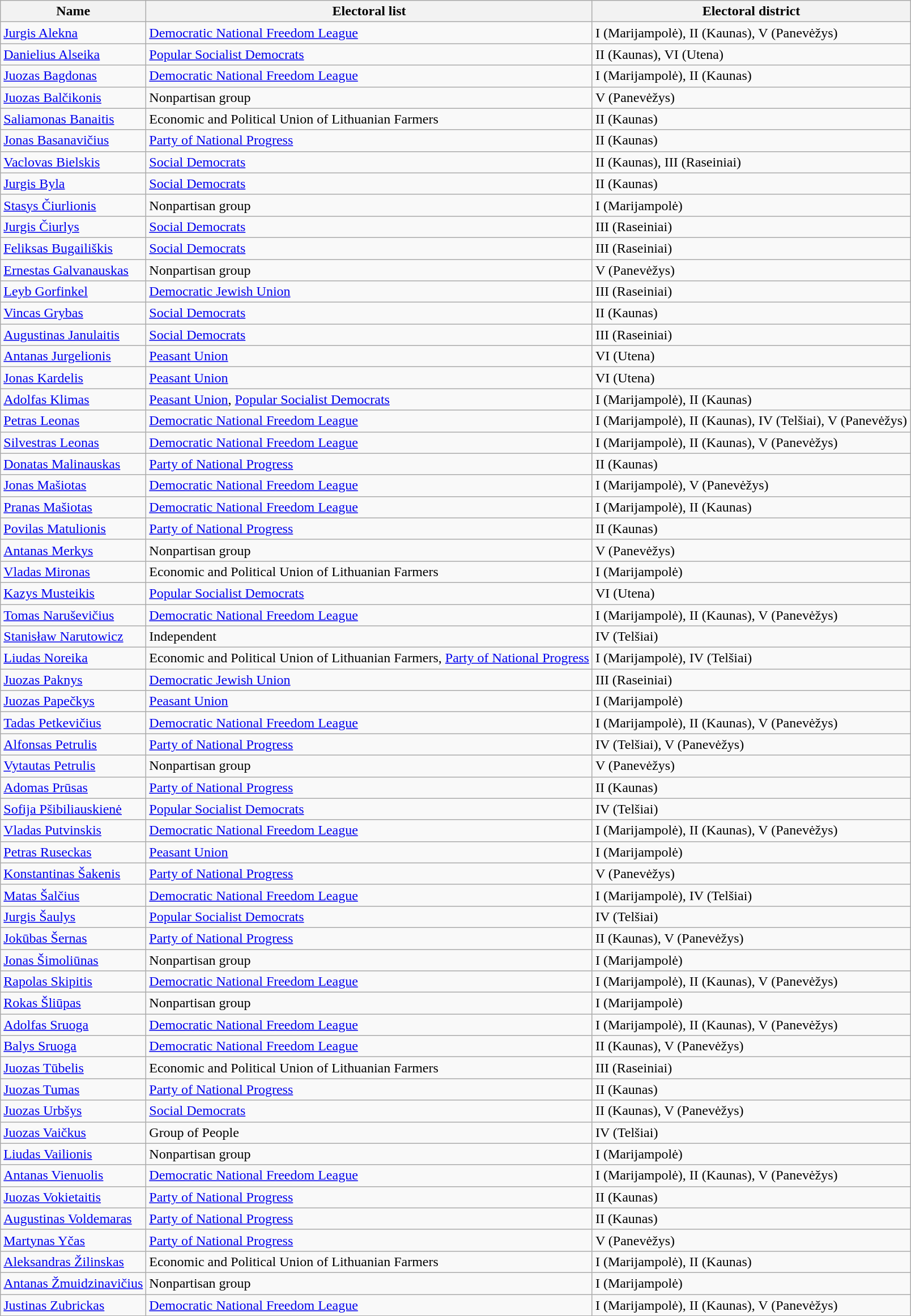<table class="wikitable sortable">
<tr>
<th>Name</th>
<th>Electoral list</th>
<th>Electoral district</th>
</tr>
<tr>
<td><a href='#'>Jurgis Alekna</a></td>
<td><a href='#'>Democratic National Freedom League</a></td>
<td>I (Marijampolė), II (Kaunas), V (Panevėžys)</td>
</tr>
<tr>
<td><a href='#'>Danielius Alseika</a></td>
<td><a href='#'>Popular Socialist Democrats</a></td>
<td>II (Kaunas), VI (Utena)</td>
</tr>
<tr>
<td><a href='#'>Juozas Bagdonas</a></td>
<td><a href='#'>Democratic National Freedom League</a></td>
<td>I (Marijampolė), II (Kaunas)</td>
</tr>
<tr>
<td><a href='#'>Juozas Balčikonis</a></td>
<td>Nonpartisan group</td>
<td>V (Panevėžys)</td>
</tr>
<tr>
<td><a href='#'>Saliamonas Banaitis</a></td>
<td>Economic and Political Union of Lithuanian Farmers</td>
<td>II (Kaunas)</td>
</tr>
<tr>
<td><a href='#'>Jonas Basanavičius</a></td>
<td><a href='#'>Party of National Progress</a></td>
<td>II (Kaunas)</td>
</tr>
<tr>
<td><a href='#'>Vaclovas Bielskis</a></td>
<td><a href='#'>Social Democrats</a></td>
<td>II (Kaunas), III (Raseiniai)</td>
</tr>
<tr>
<td><a href='#'>Jurgis Byla</a></td>
<td><a href='#'>Social Democrats</a></td>
<td>II (Kaunas)</td>
</tr>
<tr>
<td><a href='#'>Stasys Čiurlionis</a></td>
<td>Nonpartisan group</td>
<td>I (Marijampolė)</td>
</tr>
<tr>
<td><a href='#'>Jurgis Čiurlys</a></td>
<td><a href='#'>Social Democrats</a></td>
<td>III (Raseiniai)</td>
</tr>
<tr>
<td><a href='#'>Feliksas Bugailiškis</a></td>
<td><a href='#'>Social Democrats</a></td>
<td>III (Raseiniai)</td>
</tr>
<tr>
<td><a href='#'>Ernestas Galvanauskas</a></td>
<td>Nonpartisan group</td>
<td>V (Panevėžys)</td>
</tr>
<tr>
<td><a href='#'>Leyb Gorfinkel</a></td>
<td><a href='#'>Democratic Jewish Union</a></td>
<td>III (Raseiniai)</td>
</tr>
<tr>
<td><a href='#'>Vincas Grybas</a></td>
<td><a href='#'>Social Democrats</a></td>
<td>II (Kaunas)</td>
</tr>
<tr>
<td><a href='#'>Augustinas Janulaitis</a></td>
<td><a href='#'>Social Democrats</a></td>
<td>III (Raseiniai)</td>
</tr>
<tr>
<td><a href='#'>Antanas Jurgelionis</a></td>
<td><a href='#'>Peasant Union</a></td>
<td>VI (Utena)</td>
</tr>
<tr>
<td><a href='#'>Jonas Kardelis</a></td>
<td><a href='#'>Peasant Union</a></td>
<td>VI (Utena)</td>
</tr>
<tr>
<td><a href='#'>Adolfas Klimas</a></td>
<td><a href='#'>Peasant Union</a>, <a href='#'>Popular Socialist Democrats</a></td>
<td>I (Marijampolė), II (Kaunas)</td>
</tr>
<tr>
<td><a href='#'>Petras Leonas</a></td>
<td><a href='#'>Democratic National Freedom League</a></td>
<td>I (Marijampolė), II (Kaunas), IV (Telšiai), V (Panevėžys)</td>
</tr>
<tr>
<td><a href='#'>Silvestras Leonas</a></td>
<td><a href='#'>Democratic National Freedom League</a></td>
<td>I (Marijampolė), II (Kaunas), V (Panevėžys)</td>
</tr>
<tr>
<td><a href='#'>Donatas Malinauskas</a></td>
<td><a href='#'>Party of National Progress</a></td>
<td>II (Kaunas)</td>
</tr>
<tr>
<td><a href='#'>Jonas Mašiotas</a></td>
<td><a href='#'>Democratic National Freedom League</a></td>
<td>I (Marijampolė), V (Panevėžys)</td>
</tr>
<tr>
<td><a href='#'>Pranas Mašiotas</a></td>
<td><a href='#'>Democratic National Freedom League</a></td>
<td>I (Marijampolė), II (Kaunas)</td>
</tr>
<tr>
<td><a href='#'>Povilas Matulionis</a></td>
<td><a href='#'>Party of National Progress</a></td>
<td>II (Kaunas)</td>
</tr>
<tr>
<td><a href='#'>Antanas Merkys</a></td>
<td>Nonpartisan group</td>
<td>V (Panevėžys)</td>
</tr>
<tr>
<td><a href='#'>Vladas Mironas</a></td>
<td>Economic and Political Union of Lithuanian Farmers</td>
<td>I (Marijampolė)</td>
</tr>
<tr>
<td><a href='#'>Kazys Musteikis</a></td>
<td><a href='#'>Popular Socialist Democrats</a></td>
<td>VI (Utena)</td>
</tr>
<tr>
<td><a href='#'>Tomas Naruševičius</a></td>
<td><a href='#'>Democratic National Freedom League</a></td>
<td>I (Marijampolė), II (Kaunas), V (Panevėžys)</td>
</tr>
<tr>
<td><a href='#'>Stanisław Narutowicz</a></td>
<td>Independent</td>
<td>IV (Telšiai)</td>
</tr>
<tr>
<td><a href='#'>Liudas Noreika</a></td>
<td>Economic and Political Union of Lithuanian Farmers, <a href='#'>Party of National Progress</a></td>
<td>I (Marijampolė), IV (Telšiai)</td>
</tr>
<tr>
<td><a href='#'>Juozas Paknys</a></td>
<td><a href='#'>Democratic Jewish Union</a></td>
<td>III (Raseiniai)</td>
</tr>
<tr>
<td><a href='#'>Juozas Papečkys</a></td>
<td><a href='#'>Peasant Union</a></td>
<td>I (Marijampolė)</td>
</tr>
<tr>
<td><a href='#'>Tadas Petkevičius</a></td>
<td><a href='#'>Democratic National Freedom League</a></td>
<td>I (Marijampolė), II (Kaunas), V (Panevėžys)</td>
</tr>
<tr>
<td><a href='#'>Alfonsas Petrulis</a></td>
<td><a href='#'>Party of National Progress</a></td>
<td>IV (Telšiai), V (Panevėžys)</td>
</tr>
<tr>
<td><a href='#'>Vytautas Petrulis</a></td>
<td>Nonpartisan group</td>
<td>V (Panevėžys)</td>
</tr>
<tr>
<td><a href='#'>Adomas Prūsas</a></td>
<td><a href='#'>Party of National Progress</a></td>
<td>II (Kaunas)</td>
</tr>
<tr>
<td><a href='#'>Sofija Pšibiliauskienė</a></td>
<td><a href='#'>Popular Socialist Democrats</a></td>
<td>IV (Telšiai)</td>
</tr>
<tr>
<td><a href='#'>Vladas Putvinskis</a></td>
<td><a href='#'>Democratic National Freedom League</a></td>
<td>I (Marijampolė), II (Kaunas), V (Panevėžys)</td>
</tr>
<tr>
<td><a href='#'>Petras Ruseckas</a></td>
<td><a href='#'>Peasant Union</a></td>
<td>I (Marijampolė)</td>
</tr>
<tr>
<td><a href='#'>Konstantinas Šakenis</a></td>
<td><a href='#'>Party of National Progress</a></td>
<td>V (Panevėžys)</td>
</tr>
<tr>
<td><a href='#'>Matas Šalčius</a></td>
<td><a href='#'>Democratic National Freedom League</a></td>
<td>I (Marijampolė), IV (Telšiai)</td>
</tr>
<tr>
<td><a href='#'>Jurgis Šaulys</a></td>
<td><a href='#'>Popular Socialist Democrats</a></td>
<td>IV (Telšiai)</td>
</tr>
<tr>
<td><a href='#'>Jokūbas Šernas</a></td>
<td><a href='#'>Party of National Progress</a></td>
<td>II (Kaunas), V (Panevėžys)</td>
</tr>
<tr>
<td><a href='#'>Jonas Šimoliūnas</a></td>
<td>Nonpartisan group</td>
<td>I (Marijampolė)</td>
</tr>
<tr>
<td><a href='#'>Rapolas Skipitis</a></td>
<td><a href='#'>Democratic National Freedom League</a></td>
<td>I (Marijampolė), II (Kaunas), V (Panevėžys)</td>
</tr>
<tr>
<td><a href='#'>Rokas Šliūpas</a></td>
<td>Nonpartisan group</td>
<td>I (Marijampolė)</td>
</tr>
<tr>
<td><a href='#'>Adolfas Sruoga</a></td>
<td><a href='#'>Democratic National Freedom League</a></td>
<td>I (Marijampolė), II (Kaunas), V (Panevėžys)</td>
</tr>
<tr>
<td><a href='#'>Balys Sruoga</a></td>
<td><a href='#'>Democratic National Freedom League</a></td>
<td>II (Kaunas), V (Panevėžys)</td>
</tr>
<tr>
<td><a href='#'>Juozas Tūbelis</a></td>
<td>Economic and Political Union of Lithuanian Farmers</td>
<td>III (Raseiniai)</td>
</tr>
<tr>
<td><a href='#'>Juozas Tumas</a></td>
<td><a href='#'>Party of National Progress</a></td>
<td>II (Kaunas)</td>
</tr>
<tr>
<td><a href='#'>Juozas Urbšys</a></td>
<td><a href='#'>Social Democrats</a></td>
<td>II (Kaunas), V (Panevėžys)</td>
</tr>
<tr>
<td><a href='#'>Juozas Vaičkus</a></td>
<td>Group of People</td>
<td>IV (Telšiai)</td>
</tr>
<tr>
<td><a href='#'>Liudas Vailionis</a></td>
<td>Nonpartisan group</td>
<td>I (Marijampolė)</td>
</tr>
<tr>
<td><a href='#'>Antanas Vienuolis</a></td>
<td><a href='#'>Democratic National Freedom League</a></td>
<td>I (Marijampolė), II (Kaunas), V (Panevėžys)</td>
</tr>
<tr>
<td><a href='#'>Juozas Vokietaitis</a></td>
<td><a href='#'>Party of National Progress</a></td>
<td>II (Kaunas)</td>
</tr>
<tr>
<td><a href='#'>Augustinas Voldemaras</a></td>
<td><a href='#'>Party of National Progress</a></td>
<td>II (Kaunas)</td>
</tr>
<tr>
<td><a href='#'>Martynas Yčas</a></td>
<td><a href='#'>Party of National Progress</a></td>
<td>V (Panevėžys)</td>
</tr>
<tr>
<td><a href='#'>Aleksandras Žilinskas</a></td>
<td>Economic and Political Union of Lithuanian Farmers</td>
<td>I (Marijampolė), II (Kaunas)</td>
</tr>
<tr>
<td><a href='#'>Antanas Žmuidzinavičius</a></td>
<td>Nonpartisan group</td>
<td>I (Marijampolė)</td>
</tr>
<tr>
<td><a href='#'>Justinas Zubrickas</a></td>
<td><a href='#'>Democratic National Freedom League</a></td>
<td>I (Marijampolė), II (Kaunas), V (Panevėžys)</td>
</tr>
</table>
